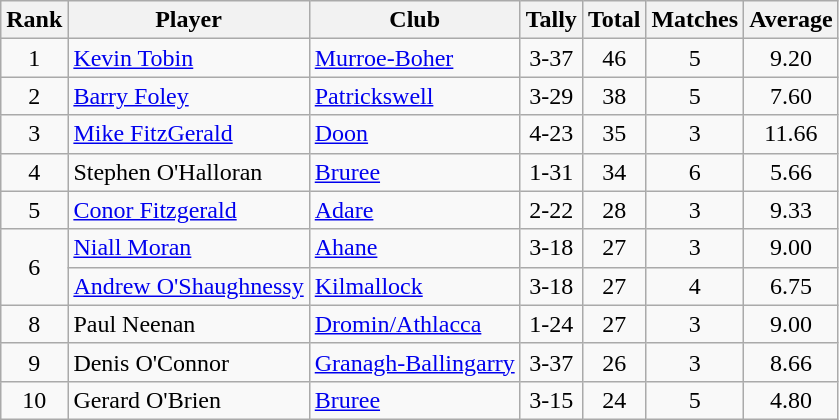<table class="wikitable">
<tr>
<th>Rank</th>
<th>Player</th>
<th>Club</th>
<th>Tally</th>
<th>Total</th>
<th>Matches</th>
<th>Average</th>
</tr>
<tr>
<td rowspan="1" style="text-align:center;">1</td>
<td><a href='#'>Kevin Tobin</a></td>
<td><a href='#'>Murroe-Boher</a></td>
<td align=center>3-37</td>
<td align=center>46</td>
<td align=center>5</td>
<td align=center>9.20</td>
</tr>
<tr>
<td rowspan="1" style="text-align:center;">2</td>
<td><a href='#'>Barry Foley</a></td>
<td><a href='#'>Patrickswell</a></td>
<td align=center>3-29</td>
<td align=center>38</td>
<td align=center>5</td>
<td align=center>7.60</td>
</tr>
<tr>
<td rowspan="1" style="text-align:center;">3</td>
<td><a href='#'>Mike FitzGerald</a></td>
<td><a href='#'>Doon</a></td>
<td align=center>4-23</td>
<td align=center>35</td>
<td align=center>3</td>
<td align=center>11.66</td>
</tr>
<tr>
<td rowspan="1" style="text-align:center;">4</td>
<td>Stephen O'Halloran</td>
<td><a href='#'>Bruree</a></td>
<td align=center>1-31</td>
<td align=center>34</td>
<td align=center>6</td>
<td align=center>5.66</td>
</tr>
<tr>
<td rowspan="1" style="text-align:center;">5</td>
<td><a href='#'>Conor Fitzgerald</a></td>
<td><a href='#'>Adare</a></td>
<td align=center>2-22</td>
<td align=center>28</td>
<td align=center>3</td>
<td align=center>9.33</td>
</tr>
<tr>
<td rowspan="2" style="text-align:center;">6</td>
<td><a href='#'>Niall Moran</a></td>
<td><a href='#'>Ahane</a></td>
<td align=center>3-18</td>
<td align=center>27</td>
<td align=center>3</td>
<td align=center>9.00</td>
</tr>
<tr>
<td><a href='#'>Andrew O'Shaughnessy</a></td>
<td><a href='#'>Kilmallock</a></td>
<td align=center>3-18</td>
<td align=center>27</td>
<td align=center>4</td>
<td align=center>6.75</td>
</tr>
<tr>
<td rowspan="1" style="text-align:center;">8</td>
<td>Paul Neenan</td>
<td><a href='#'>Dromin/Athlacca</a></td>
<td align=center>1-24</td>
<td align=center>27</td>
<td align=center>3</td>
<td align=center>9.00</td>
</tr>
<tr>
<td rowspan="1" style="text-align:center;">9</td>
<td>Denis O'Connor</td>
<td><a href='#'>Granagh-Ballingarry</a></td>
<td align=center>3-37</td>
<td align=center>26</td>
<td align=center>3</td>
<td align=center>8.66</td>
</tr>
<tr>
<td rowspan="1" style="text-align:center;">10</td>
<td>Gerard O'Brien</td>
<td><a href='#'>Bruree</a></td>
<td align=center>3-15</td>
<td align=center>24</td>
<td align=center>5</td>
<td align=center>4.80</td>
</tr>
</table>
